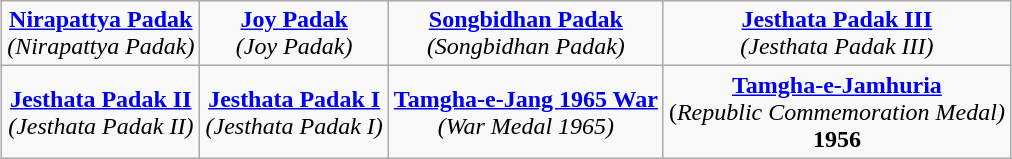<table class="wikitable" style="margin:1em auto; text-align:center;">
<tr>
<td><strong><a href='#'>Nirapattya Padak</a></strong><br><em>(Nirapattya Padak)</em></td>
<td><strong><a href='#'>Joy Padak</a></strong><br><em>(Joy Padak)</em></td>
<td><strong><a href='#'>Songbidhan Padak</a></strong><br><em>(Songbidhan Padak)</em></td>
<td><strong><a href='#'>Jesthata Padak III</a></strong><br><em>(Jesthata Padak III)</em></td>
</tr>
<tr>
<td><strong><a href='#'>Jesthata Padak II</a></strong><br><em>(Jesthata Padak II)</em></td>
<td><strong><a href='#'>Jesthata Padak I</a></strong><br><em>(Jesthata Padak I)</em></td>
<td><strong><a href='#'>Tamgha-e-Jang 1965 War</a></strong><br><em>(War Medal 1965)</em></td>
<td><strong><a href='#'>Tamgha-e-Jamhuria</a></strong><br>(<em>Republic Commemoration Medal)</em><br><strong>1956</strong></td>
</tr>
</table>
